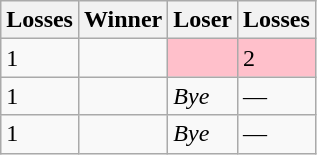<table class=wikitable>
<tr>
<th>Losses</th>
<th>Winner</th>
<th>Loser</th>
<th>Losses</th>
</tr>
<tr>
<td>1</td>
<td></td>
<td bgcolor=pink></td>
<td bgcolor=pink>2</td>
</tr>
<tr>
<td>1</td>
<td></td>
<td><em>Bye</em></td>
<td>—</td>
</tr>
<tr>
<td>1</td>
<td></td>
<td><em>Bye</em></td>
<td>—</td>
</tr>
</table>
